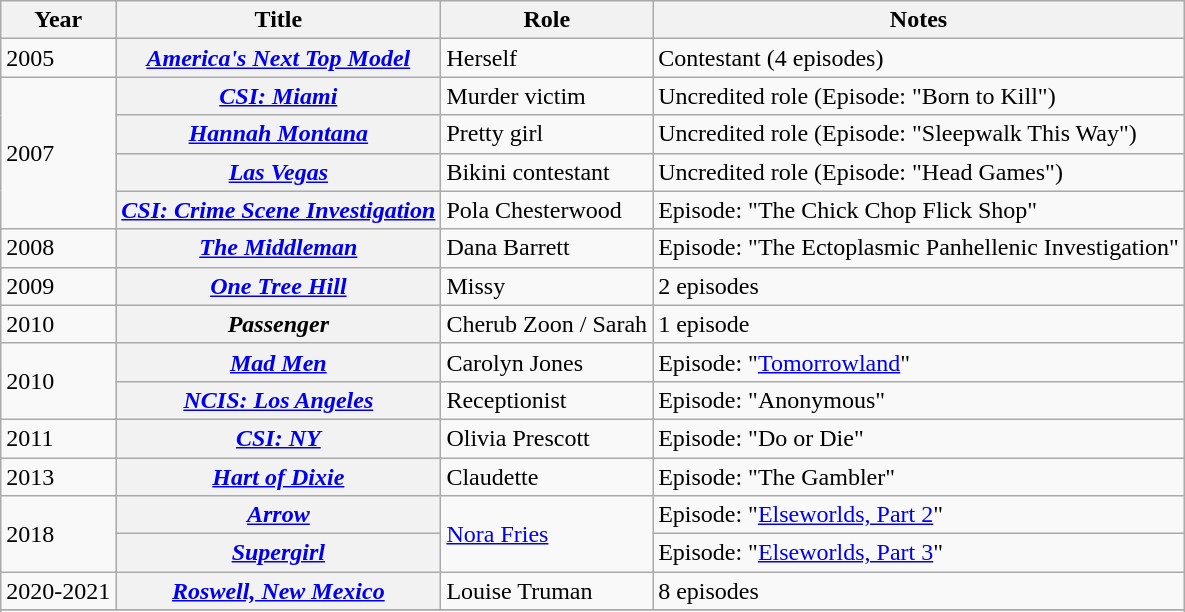<table class="wikitable plainrowheaders sortable">
<tr>
<th scope="col">Year</th>
<th scope="col">Title</th>
<th scope="col">Role</th>
<th class="unsortable">Notes</th>
</tr>
<tr>
<td>2005</td>
<th scope="row"><em><a href='#'>America's Next Top Model</a></em></th>
<td>Herself</td>
<td>Contestant (4 episodes)</td>
</tr>
<tr>
<td rowspan="4">2007</td>
<th scope="row"><em><a href='#'>CSI: Miami</a></em></th>
<td>Murder victim</td>
<td>Uncredited role (Episode: "Born to Kill")</td>
</tr>
<tr>
<th scope="row"><em><a href='#'>Hannah Montana</a></em></th>
<td>Pretty girl</td>
<td>Uncredited role (Episode: "Sleepwalk This Way")</td>
</tr>
<tr>
<th scope="row"><em><a href='#'>Las Vegas</a></em></th>
<td>Bikini contestant</td>
<td>Uncredited role (Episode: "Head Games")</td>
</tr>
<tr>
<th scope="row"><em><a href='#'>CSI: Crime Scene Investigation</a></em></th>
<td>Pola Chesterwood</td>
<td>Episode: "The Chick Chop Flick Shop"</td>
</tr>
<tr>
<td>2008</td>
<th scope="row"><em><a href='#'>The Middleman</a></em></th>
<td>Dana Barrett</td>
<td>Episode: "The Ectoplasmic Panhellenic Investigation"</td>
</tr>
<tr>
<td>2009</td>
<th scope="row"><em><a href='#'>One Tree Hill</a></em></th>
<td>Missy</td>
<td>2 episodes</td>
</tr>
<tr>
<td>2010</td>
<th scope="row"><em>Passenger</em></th>
<td>Cherub Zoon / Sarah</td>
<td>1 episode</td>
</tr>
<tr>
<td rowspan="2">2010</td>
<th scope="row"><em><a href='#'>Mad Men</a></em></th>
<td>Carolyn Jones</td>
<td>Episode: "<a href='#'>Tomorrowland</a>"</td>
</tr>
<tr>
<th scope="row"><em><a href='#'>NCIS: Los Angeles</a></em></th>
<td>Receptionist</td>
<td>Episode: "Anonymous"</td>
</tr>
<tr>
<td>2011</td>
<th scope="row"><em><a href='#'>CSI: NY</a></em></th>
<td>Olivia Prescott</td>
<td>Episode: "Do or Die"</td>
</tr>
<tr>
<td>2013</td>
<th scope="row"><em><a href='#'>Hart of Dixie</a></em></th>
<td>Claudette</td>
<td>Episode: "The Gambler"</td>
</tr>
<tr>
<td rowspan="2">2018</td>
<th scope="row"><em><a href='#'>Arrow</a></em></th>
<td rowspan="2"><a href='#'>Nora Fries</a></td>
<td>Episode: "<a href='#'>Elseworlds, Part 2</a>"</td>
</tr>
<tr>
<th scope="row"><em><a href='#'>Supergirl</a></em></th>
<td>Episode: "<a href='#'>Elseworlds, Part 3</a>"</td>
</tr>
<tr>
<td>2020-2021</td>
<th scope="row"><em><a href='#'>Roswell, New Mexico</a></em></th>
<td>Louise Truman</td>
<td>8 episodes</td>
</tr>
<tr>
</tr>
<tr>
</tr>
</table>
